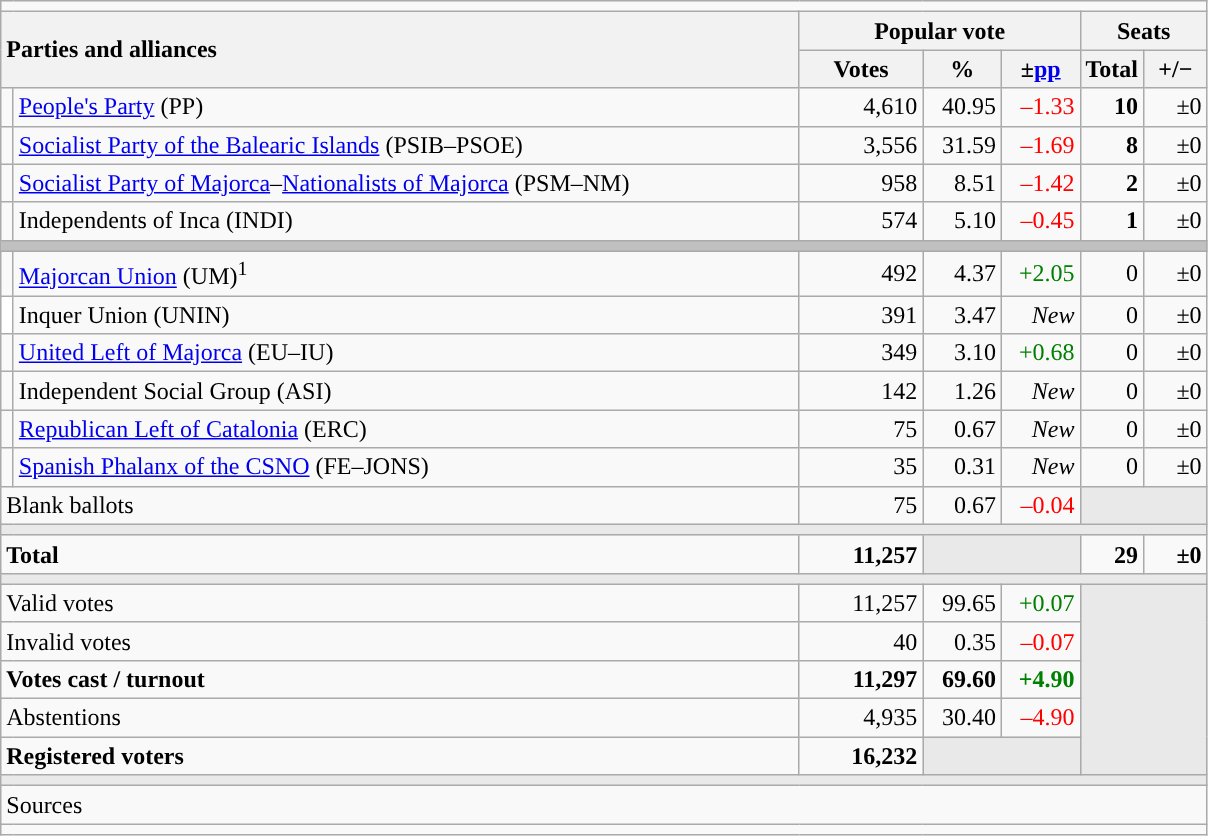<table class="wikitable" style="text-align:right;">
<tr>
<td colspan="7"></td>
</tr>
<tr>
<th style="text-align:left;" rowspan="2" colspan="2" width="525">Parties and alliances</th>
<th colspan="3">Popular vote</th>
<th colspan="2">Seats</th>
</tr>
<tr>
<th width="75">Votes</th>
<th width="45">%</th>
<th width="45">±<a href='#'>pp</a></th>
<th width="35">Total</th>
<th width="35">+/−</th>
</tr>
<tr>
<td width="1" style="color:inherit;background:"></td>
<td align="left"><a href='#'>People's Party</a> (PP)</td>
<td>4,610</td>
<td>40.95</td>
<td style="color:red;">–1.33</td>
<td><strong>10</strong></td>
<td>±0</td>
</tr>
<tr>
<td style="color:inherit;background:"></td>
<td align="left"><a href='#'>Socialist Party of the Balearic Islands</a> (PSIB–PSOE)</td>
<td>3,556</td>
<td>31.59</td>
<td style="color:red;">–1.69</td>
<td><strong>8</strong></td>
<td>±0</td>
</tr>
<tr>
<td style="color:inherit;background:"></td>
<td align="left"><a href='#'>Socialist Party of Majorca</a>–<a href='#'>Nationalists of Majorca</a> (PSM–NM)</td>
<td>958</td>
<td>8.51</td>
<td style="color:red;">–1.42</td>
<td><strong>2</strong></td>
<td>±0</td>
</tr>
<tr>
<td style="color:inherit;background:"></td>
<td align="left">Independents of Inca (INDI)</td>
<td>574</td>
<td>5.10</td>
<td style="color:red;">–0.45</td>
<td><strong>1</strong></td>
<td>±0</td>
</tr>
<tr>
<td colspan="7" bgcolor="#C0C0C0"></td>
</tr>
<tr>
<td style="color:inherit;background:"></td>
<td align="left"><a href='#'>Majorcan Union</a> (UM)<sup>1</sup></td>
<td>492</td>
<td>4.37</td>
<td style="color:green;">+2.05</td>
<td>0</td>
<td>±0</td>
</tr>
<tr>
<td bgcolor="white"></td>
<td align="left">Inquer Union (UNIN)</td>
<td>391</td>
<td>3.47</td>
<td><em>New</em></td>
<td>0</td>
<td>±0</td>
</tr>
<tr>
<td style="color:inherit;background:"></td>
<td align="left"><a href='#'>United Left of Majorca</a> (EU–IU)</td>
<td>349</td>
<td>3.10</td>
<td style="color:green;">+0.68</td>
<td>0</td>
<td>±0</td>
</tr>
<tr>
<td style="color:inherit;background:"></td>
<td align="left">Independent Social Group (ASI)</td>
<td>142</td>
<td>1.26</td>
<td><em>New</em></td>
<td>0</td>
<td>±0</td>
</tr>
<tr>
<td style="color:inherit;background:"></td>
<td align="left"><a href='#'>Republican Left of Catalonia</a> (ERC)</td>
<td>75</td>
<td>0.67</td>
<td><em>New</em></td>
<td>0</td>
<td>±0</td>
</tr>
<tr>
<td style="color:inherit;background:"></td>
<td align="left"><a href='#'>Spanish Phalanx of the CSNO</a> (FE–JONS)</td>
<td>35</td>
<td>0.31</td>
<td><em>New</em></td>
<td>0</td>
<td>±0</td>
</tr>
<tr>
<td align="left" colspan="2">Blank ballots</td>
<td>75</td>
<td>0.67</td>
<td style="color:red;">–0.04</td>
<td bgcolor="#E9E9E9" colspan="2"></td>
</tr>
<tr>
<td colspan="7" bgcolor="#E9E9E9"></td>
</tr>
<tr style="font-weight:bold;">
<td align="left" colspan="2">Total</td>
<td>11,257</td>
<td bgcolor="#E9E9E9" colspan="2"></td>
<td>29</td>
<td>±0</td>
</tr>
<tr>
<td colspan="7" bgcolor="#E9E9E9"></td>
</tr>
<tr>
<td align="left" colspan="2">Valid votes</td>
<td>11,257</td>
<td>99.65</td>
<td style="color:green;">+0.07</td>
<td bgcolor="#E9E9E9" colspan="2" rowspan="5"></td>
</tr>
<tr>
<td align="left" colspan="2">Invalid votes</td>
<td>40</td>
<td>0.35</td>
<td style="color:red;">–0.07</td>
</tr>
<tr style="font-weight:bold;">
<td align="left" colspan="2">Votes cast / turnout</td>
<td>11,297</td>
<td>69.60</td>
<td style="color:green;">+4.90</td>
</tr>
<tr>
<td align="left" colspan="2">Abstentions</td>
<td>4,935</td>
<td>30.40</td>
<td style="color:red;">–4.90</td>
</tr>
<tr style="font-weight:bold;">
<td align="left" colspan="2">Registered voters</td>
<td>16,232</td>
<td bgcolor="#E9E9E9" colspan="2"></td>
</tr>
<tr>
<td colspan="7" bgcolor="#E9E9E9"></td>
</tr>
<tr>
<td align="left" colspan="7">Sources</td>
</tr>
<tr>
<td colspan="7" style="text-align:left; max-width:790px;"></td>
</tr>
</table>
